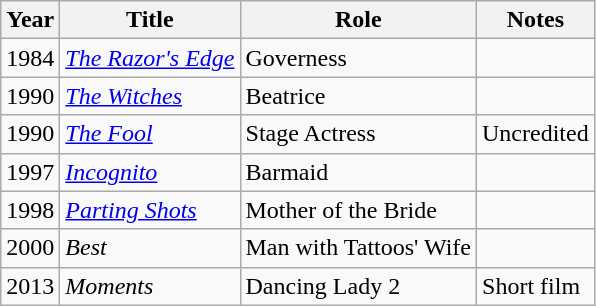<table class="wikitable sortable">
<tr>
<th>Year</th>
<th>Title</th>
<th>Role</th>
<th class="unsortable">Notes</th>
</tr>
<tr>
<td>1984</td>
<td><em><a href='#'>The Razor's Edge</a></em></td>
<td>Governess</td>
<td></td>
</tr>
<tr>
<td>1990</td>
<td><em><a href='#'>The Witches</a></em></td>
<td>Beatrice</td>
<td></td>
</tr>
<tr>
<td>1990</td>
<td><em><a href='#'>The Fool</a></em></td>
<td>Stage Actress</td>
<td>Uncredited</td>
</tr>
<tr>
<td>1997</td>
<td><em><a href='#'>Incognito</a></em></td>
<td>Barmaid</td>
<td></td>
</tr>
<tr>
<td>1998</td>
<td><em><a href='#'>Parting Shots</a></em></td>
<td>Mother of the Bride</td>
<td></td>
</tr>
<tr>
<td>2000</td>
<td><em>Best</em></td>
<td>Man with Tattoos' Wife</td>
<td></td>
</tr>
<tr>
<td>2013</td>
<td><em>Moments</em></td>
<td>Dancing Lady 2</td>
<td>Short film</td>
</tr>
</table>
